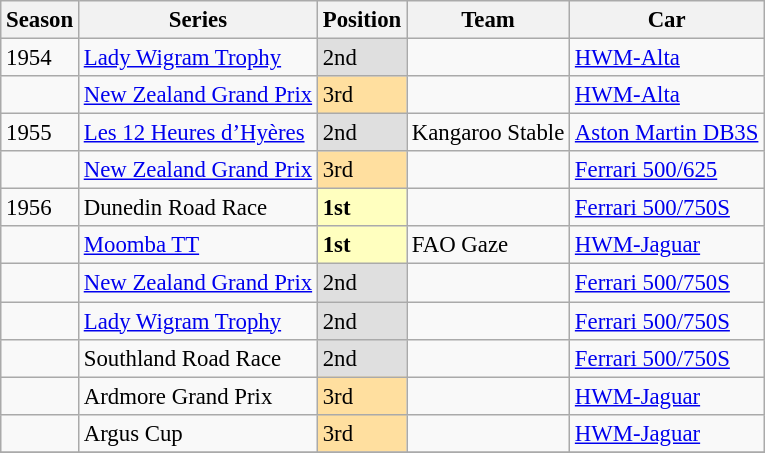<table class="wikitable" style="font-size: 95%;">
<tr>
<th>Season</th>
<th>Series</th>
<th>Position</th>
<th>Team</th>
<th>Car</th>
</tr>
<tr>
<td>1954</td>
<td><a href='#'>Lady Wigram Trophy</a>  </td>
<td style="background:#dfdfdf;">2nd</td>
<td></td>
<td><a href='#'>HWM-Alta</a></td>
</tr>
<tr>
<td></td>
<td><a href='#'>New Zealand Grand Prix</a>  </td>
<td style="background:#ffdf9f;">3rd</td>
<td></td>
<td><a href='#'>HWM-Alta</a></td>
</tr>
<tr>
<td>1955</td>
<td><a href='#'>Les 12 Heures d’Hyères</a>  </td>
<td style="background:#dfdfdf;">2nd</td>
<td>Kangaroo Stable</td>
<td><a href='#'>Aston Martin DB3S</a></td>
</tr>
<tr>
<td></td>
<td><a href='#'>New Zealand Grand Prix</a>  </td>
<td style="background:#ffdf9f;">3rd</td>
<td></td>
<td><a href='#'>Ferrari 500/625</a></td>
</tr>
<tr>
<td>1956</td>
<td>Dunedin Road Race</td>
<td style="background:#ffffbf;"><strong>1st</strong></td>
<td></td>
<td><a href='#'>Ferrari 500/750S</a></td>
</tr>
<tr>
<td></td>
<td><a href='#'>Moomba TT</a></td>
<td style="background:#ffffbf;"><strong>1st</strong></td>
<td>FAO Gaze</td>
<td><a href='#'>HWM-Jaguar</a></td>
</tr>
<tr>
<td></td>
<td><a href='#'>New Zealand Grand Prix</a>    </td>
<td style="background:#dfdfdf;">2nd</td>
<td></td>
<td><a href='#'>Ferrari 500/750S</a></td>
</tr>
<tr>
<td></td>
<td><a href='#'>Lady Wigram Trophy</a>  </td>
<td style="background:#dfdfdf;">2nd</td>
<td></td>
<td><a href='#'>Ferrari 500/750S</a></td>
</tr>
<tr>
<td></td>
<td>Southland Road Race</td>
<td style="background:#dfdfdf;">2nd</td>
<td></td>
<td><a href='#'>Ferrari 500/750S</a></td>
</tr>
<tr>
<td></td>
<td>Ardmore Grand Prix</td>
<td style="background:#ffdf9f;">3rd</td>
<td></td>
<td><a href='#'>HWM-Jaguar</a></td>
</tr>
<tr>
<td></td>
<td>Argus Cup</td>
<td style="background:#ffdf9f;">3rd</td>
<td></td>
<td><a href='#'>HWM-Jaguar</a></td>
</tr>
<tr>
</tr>
</table>
